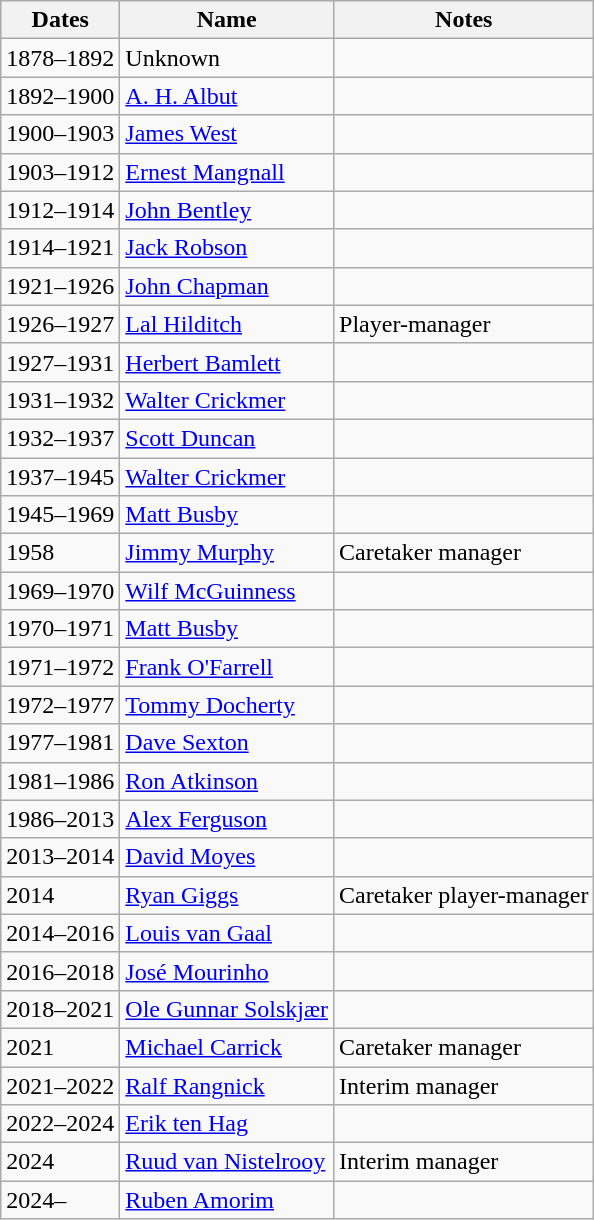<table class="wikitable">
<tr>
<th scope="col">Dates</th>
<th scope="col">Name</th>
<th scope="col">Notes</th>
</tr>
<tr>
<td>1878–1892</td>
<td>Unknown</td>
<td></td>
</tr>
<tr>
<td>1892–1900</td>
<td> <a href='#'>A. H. Albut</a></td>
<td></td>
</tr>
<tr>
<td>1900–1903</td>
<td> <a href='#'>James West</a></td>
<td></td>
</tr>
<tr>
<td>1903–1912</td>
<td> <a href='#'>Ernest Mangnall</a></td>
<td></td>
</tr>
<tr>
<td>1912–1914</td>
<td> <a href='#'>John Bentley</a></td>
<td></td>
</tr>
<tr>
<td>1914–1921</td>
<td> <a href='#'>Jack Robson</a></td>
<td></td>
</tr>
<tr>
<td>1921–1926</td>
<td> <a href='#'>John Chapman</a></td>
<td></td>
</tr>
<tr>
<td>1926–1927</td>
<td> <a href='#'>Lal Hilditch</a></td>
<td>Player-manager</td>
</tr>
<tr>
<td>1927–1931</td>
<td> <a href='#'>Herbert Bamlett</a></td>
<td></td>
</tr>
<tr>
<td>1931–1932</td>
<td> <a href='#'>Walter Crickmer</a></td>
<td></td>
</tr>
<tr>
<td>1932–1937</td>
<td> <a href='#'>Scott Duncan</a></td>
<td></td>
</tr>
<tr>
<td>1937–1945</td>
<td> <a href='#'>Walter Crickmer</a></td>
<td></td>
</tr>
<tr>
<td>1945–1969</td>
<td> <a href='#'>Matt Busby</a></td>
<td></td>
</tr>
<tr>
<td>1958</td>
<td> <a href='#'>Jimmy Murphy</a></td>
<td>Caretaker manager</td>
</tr>
<tr>
<td>1969–1970</td>
<td> <a href='#'>Wilf McGuinness</a></td>
<td></td>
</tr>
<tr>
<td>1970–1971</td>
<td> <a href='#'>Matt Busby</a></td>
<td></td>
</tr>
<tr>
<td>1971–1972</td>
<td> <a href='#'>Frank O'Farrell</a></td>
<td></td>
</tr>
<tr>
<td>1972–1977</td>
<td> <a href='#'>Tommy Docherty</a></td>
<td></td>
</tr>
<tr>
<td>1977–1981</td>
<td> <a href='#'>Dave Sexton</a></td>
<td></td>
</tr>
<tr>
<td>1981–1986</td>
<td> <a href='#'>Ron Atkinson</a></td>
<td></td>
</tr>
<tr>
<td>1986–2013</td>
<td> <a href='#'>Alex Ferguson</a></td>
<td></td>
</tr>
<tr>
<td>2013–2014</td>
<td> <a href='#'>David Moyes</a></td>
<td></td>
</tr>
<tr>
<td>2014</td>
<td> <a href='#'>Ryan Giggs</a></td>
<td>Caretaker player-manager</td>
</tr>
<tr>
<td>2014–2016</td>
<td> <a href='#'>Louis van Gaal</a></td>
<td></td>
</tr>
<tr>
<td>2016–2018</td>
<td> <a href='#'>José Mourinho</a></td>
<td></td>
</tr>
<tr>
<td>2018–2021</td>
<td> <a href='#'>Ole Gunnar Solskjær</a></td>
<td></td>
</tr>
<tr>
<td>2021</td>
<td> <a href='#'>Michael Carrick</a></td>
<td>Caretaker manager</td>
</tr>
<tr>
<td>2021–2022</td>
<td> <a href='#'>Ralf Rangnick</a></td>
<td>Interim manager</td>
</tr>
<tr>
<td>2022–2024</td>
<td> <a href='#'>Erik ten Hag</a></td>
<td></td>
</tr>
<tr>
<td>2024</td>
<td> <a href='#'>Ruud van Nistelrooy</a></td>
<td>Interim manager</td>
</tr>
<tr>
<td>2024–</td>
<td> <a href='#'>Ruben Amorim</a></td>
<td></td>
</tr>
</table>
